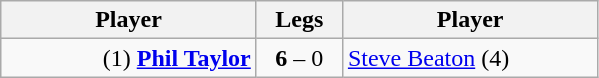<table class=wikitable style="text-align:center">
<tr>
<th width=163>Player</th>
<th width=50>Legs</th>
<th width=163>Player</th>
</tr>
<tr align=left>
<td align=right>(1) <strong><a href='#'>Phil Taylor</a></strong> </td>
<td align=center><strong>6</strong> – 0</td>
<td> <a href='#'>Steve Beaton</a> (4)</td>
</tr>
</table>
